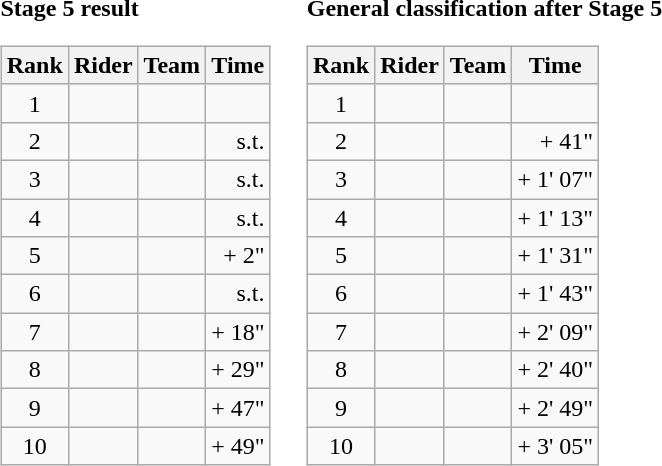<table>
<tr>
<td><strong>Stage 5 result</strong><br><table class="wikitable">
<tr>
<th scope="col">Rank</th>
<th scope="col">Rider</th>
<th scope="col">Team</th>
<th scope="col">Time</th>
</tr>
<tr>
<td style="text-align:center;">1</td>
<td></td>
<td></td>
<td style="text-align:right;"></td>
</tr>
<tr>
<td style="text-align:center;">2</td>
<td></td>
<td></td>
<td style="text-align:right;">s.t.</td>
</tr>
<tr>
<td style="text-align:center;">3</td>
<td></td>
<td></td>
<td style="text-align:right;">s.t.</td>
</tr>
<tr>
<td style="text-align:center;">4</td>
<td></td>
<td></td>
<td style="text-align:right;">s.t.</td>
</tr>
<tr>
<td style="text-align:center;">5</td>
<td></td>
<td></td>
<td style="text-align:right;">+ 2"</td>
</tr>
<tr>
<td style="text-align:center;">6</td>
<td></td>
<td></td>
<td style="text-align:right;">s.t.</td>
</tr>
<tr>
<td style="text-align:center;">7</td>
<td></td>
<td></td>
<td style="text-align:right;">+ 18"</td>
</tr>
<tr>
<td style="text-align:center;">8</td>
<td></td>
<td></td>
<td style="text-align:right;">+ 29"</td>
</tr>
<tr>
<td style="text-align:center;">9</td>
<td></td>
<td></td>
<td style="text-align:right;">+ 47"</td>
</tr>
<tr>
<td style="text-align:center;">10</td>
<td></td>
<td></td>
<td style="text-align:right;">+ 49"</td>
</tr>
</table>
</td>
<td></td>
<td><strong>General classification after Stage 5</strong><br><table class="wikitable">
<tr>
<th scope="col">Rank</th>
<th scope="col">Rider</th>
<th scope="col">Team</th>
<th scope="col">Time</th>
</tr>
<tr>
<td style="text-align:center;">1</td>
<td></td>
<td></td>
<td style="text-align:right;"></td>
</tr>
<tr>
<td style="text-align:center;">2</td>
<td></td>
<td></td>
<td style="text-align:right;">+ 41"</td>
</tr>
<tr>
<td style="text-align:center;">3</td>
<td></td>
<td></td>
<td style="text-align:right;">+ 1' 07"</td>
</tr>
<tr>
<td style="text-align:center;">4</td>
<td></td>
<td></td>
<td style="text-align:right;">+ 1' 13"</td>
</tr>
<tr>
<td style="text-align:center;">5</td>
<td></td>
<td></td>
<td style="text-align:right;">+ 1' 31"</td>
</tr>
<tr>
<td style="text-align:center;">6</td>
<td></td>
<td></td>
<td style="text-align:right;">+ 1' 43"</td>
</tr>
<tr>
<td style="text-align:center;">7</td>
<td></td>
<td></td>
<td style="text-align:right;">+ 2' 09"</td>
</tr>
<tr>
<td style="text-align:center;">8</td>
<td></td>
<td></td>
<td style="text-align:right;">+ 2' 40"</td>
</tr>
<tr>
<td style="text-align:center;">9</td>
<td></td>
<td></td>
<td style="text-align:right;">+ 2' 49"</td>
</tr>
<tr>
<td style="text-align:center;">10</td>
<td></td>
<td></td>
<td style="text-align:right;">+ 3' 05"</td>
</tr>
</table>
</td>
</tr>
</table>
